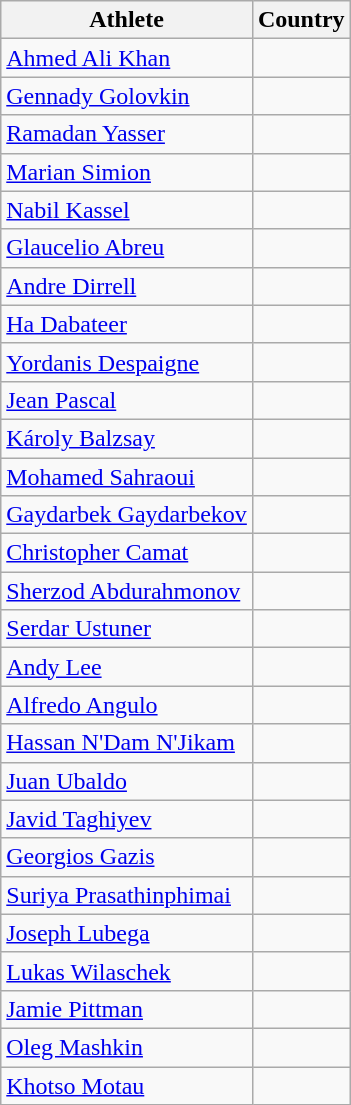<table class="wikitable sortable" style="text-align:center">
<tr>
<th>Athlete</th>
<th>Country</th>
</tr>
<tr>
<td align="left"><a href='#'>Ahmed Ali Khan</a></td>
<td></td>
</tr>
<tr>
<td align="left"><a href='#'>Gennady Golovkin</a></td>
<td></td>
</tr>
<tr>
<td align="left"><a href='#'>Ramadan Yasser</a></td>
<td></td>
</tr>
<tr>
<td align="left"><a href='#'>Marian Simion</a></td>
<td></td>
</tr>
<tr>
<td align="left"><a href='#'>Nabil Kassel</a></td>
<td></td>
</tr>
<tr>
<td align="left"><a href='#'>Glaucelio Abreu</a></td>
<td></td>
</tr>
<tr>
<td align="left"><a href='#'>Andre Dirrell</a></td>
<td></td>
</tr>
<tr>
<td align="left"><a href='#'>Ha Dabateer</a></td>
<td></td>
</tr>
<tr>
<td align="left"><a href='#'>Yordanis Despaigne</a></td>
<td></td>
</tr>
<tr>
<td align="left"><a href='#'>Jean Pascal</a></td>
<td></td>
</tr>
<tr>
<td align="left"><a href='#'>Károly Balzsay</a></td>
<td></td>
</tr>
<tr>
<td align="left"><a href='#'>Mohamed Sahraoui</a></td>
<td></td>
</tr>
<tr>
<td align="left"><a href='#'>Gaydarbek Gaydarbekov</a></td>
<td></td>
</tr>
<tr>
<td align="left"><a href='#'>Christopher Camat</a></td>
<td></td>
</tr>
<tr>
<td align="left"><a href='#'>Sherzod Abdurahmonov</a></td>
<td></td>
</tr>
<tr>
<td align="left"><a href='#'>Serdar Ustuner</a></td>
<td></td>
</tr>
<tr>
<td align="left"><a href='#'>Andy Lee</a></td>
<td></td>
</tr>
<tr>
<td align="left"><a href='#'>Alfredo Angulo</a></td>
<td></td>
</tr>
<tr>
<td align="left"><a href='#'>Hassan N'Dam N'Jikam</a></td>
<td></td>
</tr>
<tr>
<td align="left"><a href='#'>Juan Ubaldo</a></td>
<td></td>
</tr>
<tr>
<td align="left"><a href='#'>Javid Taghiyev</a></td>
<td></td>
</tr>
<tr>
<td align="left"><a href='#'>Georgios Gazis</a></td>
<td></td>
</tr>
<tr>
<td align="left"><a href='#'>Suriya Prasathinphimai</a></td>
<td></td>
</tr>
<tr>
<td align="left"><a href='#'>Joseph Lubega</a></td>
<td></td>
</tr>
<tr>
<td align="left"><a href='#'>Lukas Wilaschek</a></td>
<td></td>
</tr>
<tr>
<td align="left"><a href='#'>Jamie Pittman</a></td>
<td></td>
</tr>
<tr>
<td align="left"><a href='#'>Oleg Mashkin</a></td>
<td></td>
</tr>
<tr>
<td align="left"><a href='#'>Khotso Motau</a></td>
<td></td>
</tr>
</table>
